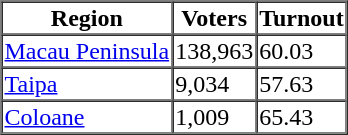<table border="1" cellspacing="0">
<tr>
<th>Region</th>
<th>Voters</th>
<th>Turnout</th>
</tr>
<tr>
<td><a href='#'>Macau Peninsula</a></td>
<td>138,963</td>
<td>60.03</td>
</tr>
<tr>
<td><a href='#'>Taipa</a></td>
<td>9,034</td>
<td>57.63</td>
</tr>
<tr>
<td><a href='#'>Coloane</a></td>
<td>1,009</td>
<td>65.43</td>
</tr>
</table>
